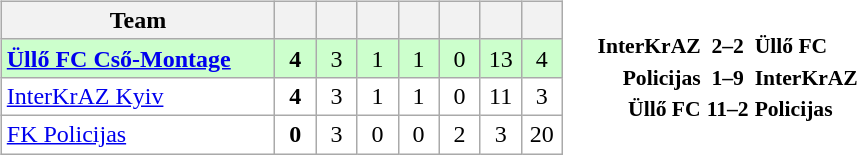<table>
<tr>
<td><br><table class="wikitable" style="text-align: center;">
<tr>
<th width="175">Team</th>
<th width="20"></th>
<th width="20"></th>
<th width="20"></th>
<th width="20"></th>
<th width="20"></th>
<th width="20"></th>
<th width="20"></th>
</tr>
<tr bgcolor="#ccffcc">
<td align="left"> <strong><a href='#'>Üllő FC Cső-Montage</a></strong></td>
<td><strong>4</strong></td>
<td>3</td>
<td>1</td>
<td>1</td>
<td>0</td>
<td>13</td>
<td>4</td>
</tr>
<tr bgcolor=ffffff>
<td align="left"> <a href='#'>InterKrAZ Kyiv</a></td>
<td><strong>4</strong></td>
<td>3</td>
<td>1</td>
<td>1</td>
<td>0</td>
<td>11</td>
<td>3</td>
</tr>
<tr bgcolor=ffffff>
<td align="left"> <a href='#'>FK Policijas</a></td>
<td><strong>0</strong></td>
<td>3</td>
<td>0</td>
<td>0</td>
<td>2</td>
<td>3</td>
<td>20</td>
</tr>
</table>
</td>
<td><br><table style="font-size:90%; margin: 0 auto;">
<tr>
<td align="right"><strong>InterKrAZ</strong></td>
<td align="center"><strong>2–2</strong></td>
<td><strong>Üllő FC</strong></td>
</tr>
<tr>
<td align="right"><strong>Policijas</strong></td>
<td align="center"><strong>1–9</strong></td>
<td><strong>InterKrAZ</strong></td>
</tr>
<tr>
<td align="right"><strong>Üllő FC</strong></td>
<td align="center"><strong>11–2</strong></td>
<td><strong>Policijas</strong></td>
</tr>
</table>
</td>
</tr>
</table>
